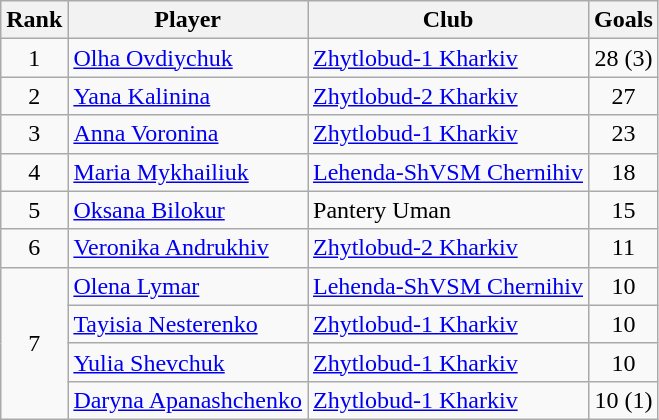<table class="wikitable" style="text-align:center">
<tr>
<th>Rank</th>
<th>Player</th>
<th>Club</th>
<th>Goals</th>
</tr>
<tr>
<td>1</td>
<td align="left"> <a href='#'>Olha Ovdiychuk</a></td>
<td align="left"><a href='#'>Zhytlobud-1 Kharkiv</a></td>
<td>28 (3)</td>
</tr>
<tr>
<td>2</td>
<td align="left"> <a href='#'>Yana Kalinina</a></td>
<td align="left"><a href='#'>Zhytlobud-2 Kharkiv</a></td>
<td>27</td>
</tr>
<tr>
<td>3</td>
<td align="left"> <a href='#'>Anna Voronina</a></td>
<td align="left"><a href='#'>Zhytlobud-1 Kharkiv</a></td>
<td>23</td>
</tr>
<tr>
<td>4</td>
<td align="left"> <a href='#'>Maria Mykhailiuk</a></td>
<td align="left"><a href='#'>Lehenda-ShVSM Chernihiv</a></td>
<td>18</td>
</tr>
<tr>
<td>5</td>
<td align="left"> <a href='#'>Oksana Bilokur</a></td>
<td align="left">Pantery Uman</td>
<td>15</td>
</tr>
<tr>
<td>6</td>
<td align="left"> <a href='#'>Veronika Andrukhiv</a></td>
<td align="left"><a href='#'>Zhytlobud-2 Kharkiv</a></td>
<td>11</td>
</tr>
<tr>
<td rowspan=4>7</td>
<td align="left"> <a href='#'>Olena Lymar</a></td>
<td align="left"><a href='#'>Lehenda-ShVSM Chernihiv</a></td>
<td>10</td>
</tr>
<tr>
<td align="left"> <a href='#'>Tayisia Nesterenko</a></td>
<td align="left"><a href='#'>Zhytlobud-1 Kharkiv</a></td>
<td>10</td>
</tr>
<tr>
<td align="left"> <a href='#'>Yulia Shevchuk</a></td>
<td align="left"><a href='#'>Zhytlobud-1 Kharkiv</a></td>
<td>10</td>
</tr>
<tr>
<td align="left"> <a href='#'>Daryna Apanashchenko</a></td>
<td align="left"><a href='#'>Zhytlobud-1 Kharkiv</a></td>
<td>10 (1)</td>
</tr>
</table>
